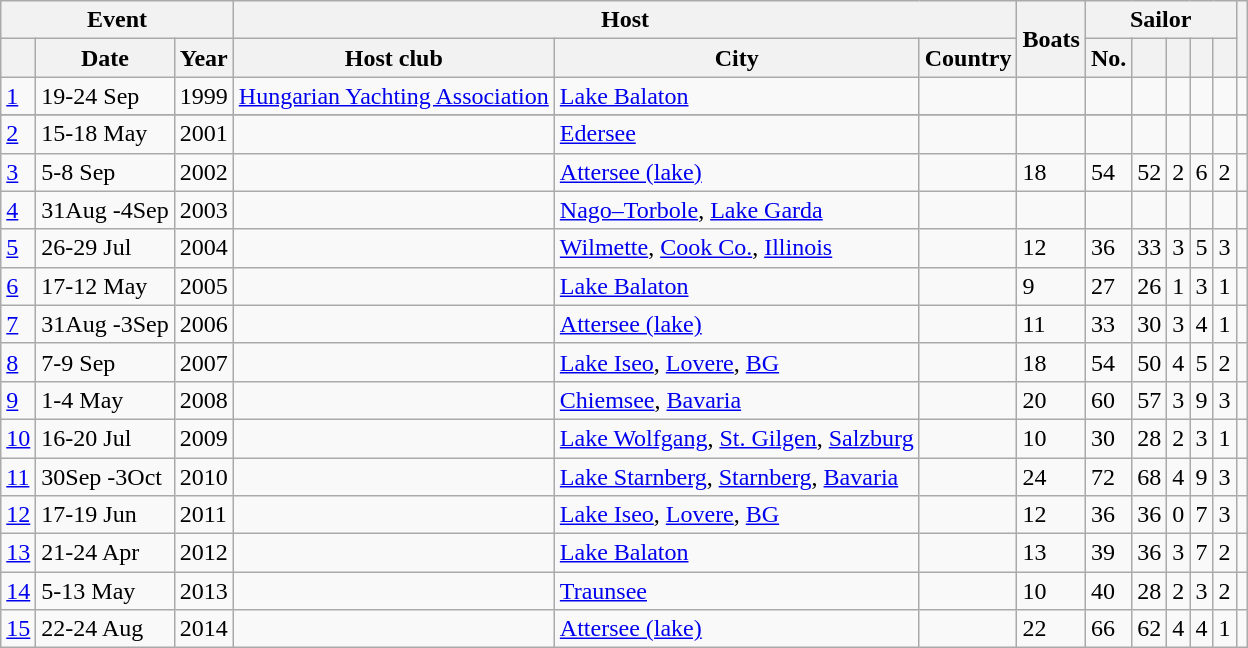<table class="wikitable sortable">
<tr>
<th colspan=3>Event</th>
<th colspan=3>Host</th>
<th rowspan=2>Boats</th>
<th colspan=5>Sailor</th>
<th rowspan=2></th>
</tr>
<tr>
<th></th>
<th>Date</th>
<th>Year</th>
<th>Host club</th>
<th>City</th>
<th>Country</th>
<th>No.</th>
<th></th>
<th></th>
<th></th>
<th></th>
</tr>
<tr>
<td><a href='#'>1</a></td>
<td>19-24 Sep</td>
<td>1999</td>
<td><a href='#'>Hungarian Yachting Association</a></td>
<td><a href='#'>Lake Balaton</a></td>
<td></td>
<td></td>
<td></td>
<td></td>
<td></td>
<td></td>
<td></td>
<td></td>
</tr>
<tr>
</tr>
<tr>
<td><a href='#'>2</a></td>
<td>15-18 May</td>
<td>2001</td>
<td></td>
<td><a href='#'>Edersee</a></td>
<td></td>
<td></td>
<td></td>
<td></td>
<td></td>
<td></td>
<td></td>
<td></td>
</tr>
<tr>
<td><a href='#'>3</a></td>
<td>5-8 Sep</td>
<td>2002</td>
<td></td>
<td><a href='#'>Attersee (lake)</a></td>
<td></td>
<td>18</td>
<td>54</td>
<td>52</td>
<td>2</td>
<td>6</td>
<td>2</td>
<td></td>
</tr>
<tr>
<td><a href='#'>4</a></td>
<td>31Aug -4Sep</td>
<td>2003</td>
<td></td>
<td><a href='#'>Nago–Torbole</a>, <a href='#'>Lake Garda</a></td>
<td></td>
<td></td>
<td></td>
<td></td>
<td></td>
<td></td>
<td></td>
<td></td>
</tr>
<tr>
<td><a href='#'>5</a></td>
<td>26-29 Jul</td>
<td>2004</td>
<td></td>
<td><a href='#'>Wilmette</a>, <a href='#'>Cook Co.</a>, <a href='#'>Illinois</a></td>
<td></td>
<td>12</td>
<td>36</td>
<td>33</td>
<td>3</td>
<td>5</td>
<td>3</td>
<td></td>
</tr>
<tr>
<td><a href='#'>6</a></td>
<td>17-12 May</td>
<td>2005</td>
<td></td>
<td><a href='#'>Lake Balaton</a></td>
<td></td>
<td>9</td>
<td>27</td>
<td>26</td>
<td>1</td>
<td>3</td>
<td>1</td>
<td></td>
</tr>
<tr>
<td><a href='#'>7</a></td>
<td>31Aug -3Sep</td>
<td>2006</td>
<td></td>
<td><a href='#'>Attersee (lake)</a></td>
<td></td>
<td>11</td>
<td>33</td>
<td>30</td>
<td>3</td>
<td>4</td>
<td>1</td>
<td></td>
</tr>
<tr>
<td><a href='#'>8</a></td>
<td>7-9 Sep</td>
<td>2007</td>
<td></td>
<td><a href='#'>Lake Iseo</a>, <a href='#'>Lovere</a>, <a href='#'>BG</a></td>
<td></td>
<td>18</td>
<td>54</td>
<td>50</td>
<td>4</td>
<td>5</td>
<td>2</td>
<td></td>
</tr>
<tr>
<td><a href='#'>9</a></td>
<td>1-4 May</td>
<td>2008</td>
<td></td>
<td><a href='#'>Chiemsee</a>, <a href='#'>Bavaria</a></td>
<td></td>
<td>20</td>
<td>60</td>
<td>57</td>
<td>3</td>
<td>9</td>
<td>3</td>
<td></td>
</tr>
<tr>
<td><a href='#'>10</a></td>
<td>16-20 Jul</td>
<td>2009</td>
<td></td>
<td><a href='#'>Lake Wolfgang</a>, <a href='#'>St. Gilgen</a>, <a href='#'>Salzburg</a></td>
<td></td>
<td>10</td>
<td>30</td>
<td>28</td>
<td>2</td>
<td>3</td>
<td>1</td>
<td></td>
</tr>
<tr>
<td><a href='#'>11</a></td>
<td>30Sep -3Oct</td>
<td>2010</td>
<td></td>
<td><a href='#'>Lake Starnberg</a>, <a href='#'>Starnberg</a>, <a href='#'>Bavaria</a></td>
<td></td>
<td>24</td>
<td>72</td>
<td>68</td>
<td>4</td>
<td>9</td>
<td>3</td>
<td></td>
</tr>
<tr>
<td><a href='#'>12</a></td>
<td>17-19 Jun</td>
<td>2011</td>
<td></td>
<td><a href='#'>Lake Iseo</a>, <a href='#'>Lovere</a>, <a href='#'>BG</a></td>
<td></td>
<td>12</td>
<td>36</td>
<td>36</td>
<td>0</td>
<td>7</td>
<td>3</td>
<td></td>
</tr>
<tr>
<td><a href='#'>13</a></td>
<td>21-24 Apr</td>
<td>2012</td>
<td></td>
<td><a href='#'>Lake Balaton</a></td>
<td></td>
<td>13</td>
<td>39</td>
<td>36</td>
<td>3</td>
<td>7</td>
<td>2</td>
<td></td>
</tr>
<tr>
<td><a href='#'>14</a></td>
<td>5-13 May</td>
<td>2013</td>
<td></td>
<td><a href='#'>Traunsee</a></td>
<td></td>
<td>10</td>
<td>40</td>
<td>28</td>
<td>2</td>
<td>3</td>
<td>2</td>
<td></td>
</tr>
<tr>
<td><a href='#'>15</a></td>
<td>22-24 Aug</td>
<td>2014</td>
<td></td>
<td><a href='#'>Attersee (lake)</a></td>
<td></td>
<td>22</td>
<td>66</td>
<td>62</td>
<td>4</td>
<td>4</td>
<td>1</td>
<td></td>
</tr>
</table>
